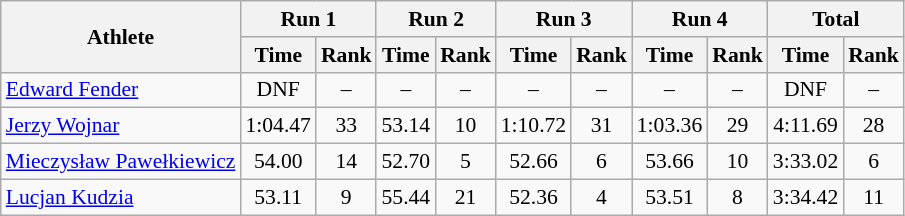<table class="wikitable" border="1" style="font-size:90%">
<tr>
<th rowspan="2">Athlete</th>
<th colspan="2">Run 1</th>
<th colspan="2">Run 2</th>
<th colspan="2">Run 3</th>
<th colspan="2">Run 4</th>
<th colspan="2">Total</th>
</tr>
<tr>
<th>Time</th>
<th>Rank</th>
<th>Time</th>
<th>Rank</th>
<th>Time</th>
<th>Rank</th>
<th>Time</th>
<th>Rank</th>
<th>Time</th>
<th>Rank</th>
</tr>
<tr>
<td><a href='#'>Edward Fender</a></td>
<td align="center">DNF</td>
<td align="center">–</td>
<td align="center">–</td>
<td align="center">–</td>
<td align="center">–</td>
<td align="center">–</td>
<td align="center">–</td>
<td align="center">–</td>
<td align="center">DNF</td>
<td align="center">–</td>
</tr>
<tr>
<td><a href='#'>Jerzy Wojnar</a></td>
<td align="center">1:04.47</td>
<td align="center">33</td>
<td align="center">53.14</td>
<td align="center">10</td>
<td align="center">1:10.72</td>
<td align="center">31</td>
<td align="center">1:03.36</td>
<td align="center">29</td>
<td align="center">4:11.69</td>
<td align="center">28</td>
</tr>
<tr>
<td><a href='#'>Mieczysław Pawełkiewicz</a></td>
<td align="center">54.00</td>
<td align="center">14</td>
<td align="center">52.70</td>
<td align="center">5</td>
<td align="center">52.66</td>
<td align="center">6</td>
<td align="center">53.66</td>
<td align="center">10</td>
<td align="center">3:33.02</td>
<td align="center">6</td>
</tr>
<tr>
<td><a href='#'>Lucjan Kudzia</a></td>
<td align="center">53.11</td>
<td align="center">9</td>
<td align="center">55.44</td>
<td align="center">21</td>
<td align="center">52.36</td>
<td align="center">4</td>
<td align="center">53.51</td>
<td align="center">8</td>
<td align="center">3:34.42</td>
<td align="center">11</td>
</tr>
</table>
